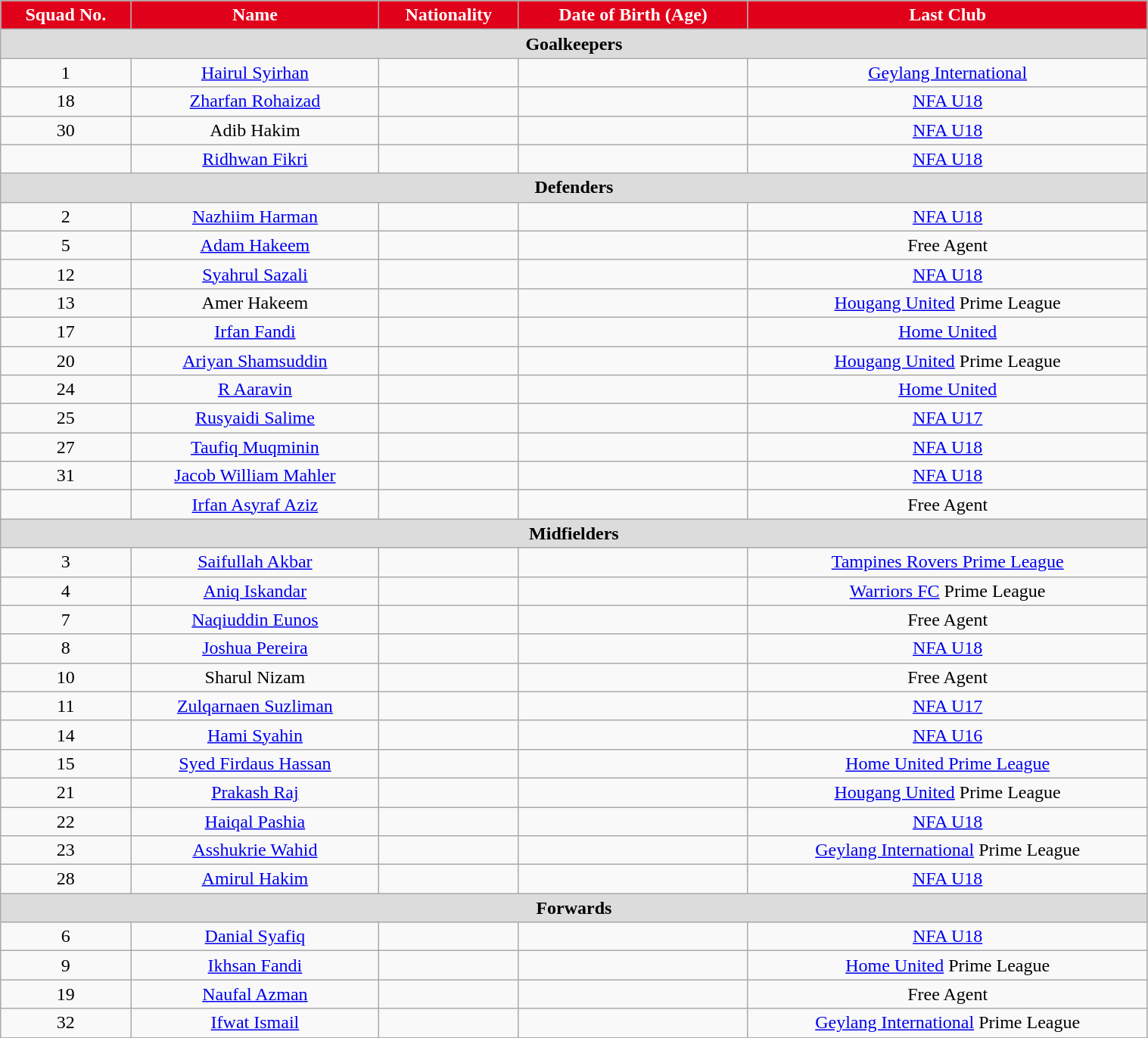<table class="wikitable" style="text-align:center; font-size:100%; width:80%;">
<tr>
<th style="background:#e1001a; color:white; text-align:center;">Squad No.</th>
<th style="background:#e1001a; color:white; text-align:center;">Name</th>
<th style="background:#e1001a; color:white; text-align:center;">Nationality</th>
<th style="background:#e1001a; color:white; text-align:center;">Date of Birth (Age)</th>
<th style="background:#e1001a; color:white; text-align:center;">Last Club</th>
</tr>
<tr>
<th colspan="6" style="background:#dcdcdc; text-align:center">Goalkeepers</th>
</tr>
<tr>
<td>1</td>
<td><a href='#'>Hairul Syirhan</a></td>
<td></td>
<td></td>
<td> <a href='#'>Geylang International</a></td>
</tr>
<tr>
<td>18</td>
<td><a href='#'>Zharfan Rohaizad</a></td>
<td></td>
<td></td>
<td> <a href='#'>NFA U18</a></td>
</tr>
<tr>
<td>30</td>
<td>Adib Hakim</td>
<td></td>
<td></td>
<td><a href='#'>NFA U18</a></td>
</tr>
<tr>
<td></td>
<td><a href='#'>Ridhwan Fikri</a></td>
<td></td>
<td></td>
<td> <a href='#'>NFA U18</a></td>
</tr>
<tr>
<th colspan="6" style="background:#dcdcdc; text-align:center">Defenders</th>
</tr>
<tr>
<td>2</td>
<td><a href='#'>Nazhiim Harman</a></td>
<td></td>
<td></td>
<td> <a href='#'>NFA U18</a></td>
</tr>
<tr>
<td>5</td>
<td><a href='#'>Adam Hakeem</a></td>
<td></td>
<td></td>
<td>Free Agent</td>
</tr>
<tr>
<td>12</td>
<td><a href='#'>Syahrul Sazali</a></td>
<td></td>
<td></td>
<td> <a href='#'>NFA U18</a></td>
</tr>
<tr>
<td>13</td>
<td>Amer Hakeem</td>
<td></td>
<td></td>
<td> <a href='#'>Hougang United</a> Prime League</td>
</tr>
<tr>
<td>17</td>
<td><a href='#'>Irfan Fandi</a></td>
<td> </td>
<td></td>
<td> <a href='#'>Home United</a></td>
</tr>
<tr>
<td>20</td>
<td><a href='#'>Ariyan Shamsuddin</a></td>
<td></td>
<td></td>
<td> <a href='#'>Hougang United</a> Prime League</td>
</tr>
<tr>
<td>24</td>
<td><a href='#'>R Aaravin</a></td>
<td></td>
<td></td>
<td> <a href='#'>Home United</a></td>
</tr>
<tr>
<td>25</td>
<td><a href='#'>Rusyaidi Salime</a></td>
<td></td>
<td></td>
<td> <a href='#'>NFA U17</a></td>
</tr>
<tr>
<td>27</td>
<td><a href='#'>Taufiq Muqminin</a></td>
<td></td>
<td></td>
<td> <a href='#'>NFA U18</a></td>
</tr>
<tr>
<td>31</td>
<td><a href='#'>Jacob William Mahler</a></td>
<td> </td>
<td></td>
<td> <a href='#'>NFA U18</a></td>
</tr>
<tr>
<td></td>
<td><a href='#'>Irfan Asyraf Aziz</a></td>
<td></td>
<td></td>
<td>Free Agent</td>
</tr>
<tr>
<th colspan="6" style="background:#dcdcdc; text-align:center">Midfielders</th>
</tr>
<tr>
<td>3</td>
<td><a href='#'>Saifullah Akbar</a></td>
<td></td>
<td></td>
<td> <a href='#'>Tampines Rovers Prime League</a></td>
</tr>
<tr>
<td>4</td>
<td><a href='#'>Aniq Iskandar</a></td>
<td></td>
<td></td>
<td> <a href='#'>Warriors FC</a> Prime League</td>
</tr>
<tr>
<td>7</td>
<td><a href='#'>Naqiuddin Eunos</a></td>
<td></td>
<td></td>
<td>Free Agent</td>
</tr>
<tr>
<td>8</td>
<td><a href='#'>Joshua Pereira</a></td>
<td></td>
<td></td>
<td> <a href='#'>NFA U18</a></td>
</tr>
<tr>
<td>10</td>
<td>Sharul Nizam</td>
<td></td>
<td></td>
<td>Free Agent</td>
</tr>
<tr>
<td>11</td>
<td><a href='#'>Zulqarnaen Suzliman</a></td>
<td></td>
<td></td>
<td> <a href='#'>NFA U17</a></td>
</tr>
<tr>
<td>14</td>
<td><a href='#'>Hami Syahin</a></td>
<td></td>
<td></td>
<td> <a href='#'>NFA U16</a></td>
</tr>
<tr>
<td>15</td>
<td><a href='#'>Syed Firdaus Hassan</a></td>
<td></td>
<td></td>
<td> <a href='#'>Home United Prime League</a></td>
</tr>
<tr>
<td>21</td>
<td><a href='#'>Prakash Raj</a></td>
<td></td>
<td></td>
<td> <a href='#'>Hougang United</a> Prime League</td>
</tr>
<tr>
<td>22</td>
<td><a href='#'>Haiqal Pashia</a></td>
<td></td>
<td></td>
<td><a href='#'>NFA U18</a></td>
</tr>
<tr>
<td>23</td>
<td><a href='#'>Asshukrie Wahid</a></td>
<td></td>
<td></td>
<td> <a href='#'>Geylang International</a> Prime League</td>
</tr>
<tr>
<td>28</td>
<td><a href='#'>Amirul Hakim</a></td>
<td></td>
<td></td>
<td> <a href='#'>NFA U18</a></td>
</tr>
<tr>
<th colspan="6" style="background:#dcdcdc; text-align:center">Forwards</th>
</tr>
<tr>
<td>6</td>
<td><a href='#'>Danial Syafiq</a></td>
<td></td>
<td></td>
<td> <a href='#'>NFA U18</a></td>
</tr>
<tr>
<td>9</td>
<td><a href='#'>Ikhsan Fandi</a></td>
<td> </td>
<td></td>
<td> <a href='#'>Home United</a> Prime League</td>
</tr>
<tr>
<td>19</td>
<td><a href='#'>Naufal Azman</a></td>
<td></td>
<td></td>
<td>Free Agent</td>
</tr>
<tr>
<td>32</td>
<td><a href='#'>Ifwat Ismail</a></td>
<td></td>
<td></td>
<td> <a href='#'>Geylang International</a> Prime League</td>
</tr>
<tr>
</tr>
</table>
